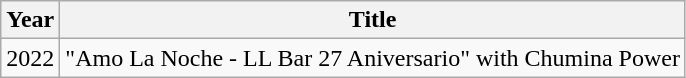<table class="wikitable">
<tr>
<th>Year</th>
<th>Title</th>
</tr>
<tr>
<td>2022</td>
<td>"Amo La Noche - LL Bar 27 Aniversario" with Chumina Power</td>
</tr>
</table>
